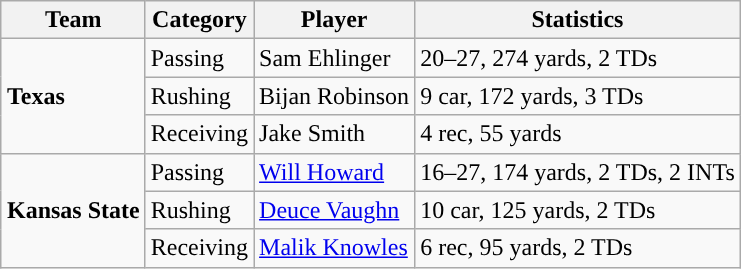<table class="wikitable" style="float: right;">
<tr>
<th>Team</th>
<th>Category</th>
<th>Player</th>
<th>Statistics</th>
</tr>
<tr>
<td rowspan=3><strong>Texas</strong></td>
<td>Passing</td>
<td>Sam Ehlinger</td>
<td>20–27, 274 yards, 2 TDs</td>
</tr>
<tr>
<td>Rushing</td>
<td>Bijan Robinson</td>
<td>9 car, 172 yards, 3 TDs</td>
</tr>
<tr>
<td>Receiving</td>
<td>Jake Smith</td>
<td>4 rec, 55 yards</td>
</tr>
<tr>
<td rowspan=3><strong>Kansas State</strong></td>
<td>Passing</td>
<td><a href='#'>Will Howard</a></td>
<td>16–27, 174 yards, 2 TDs, 2 INTs</td>
</tr>
<tr>
<td>Rushing</td>
<td><a href='#'>Deuce Vaughn</a></td>
<td>10 car, 125 yards, 2 TDs</td>
</tr>
<tr>
<td>Receiving</td>
<td><a href='#'>Malik Knowles</a></td>
<td>6 rec, 95 yards, 2 TDs</td>
</tr>
</table>
